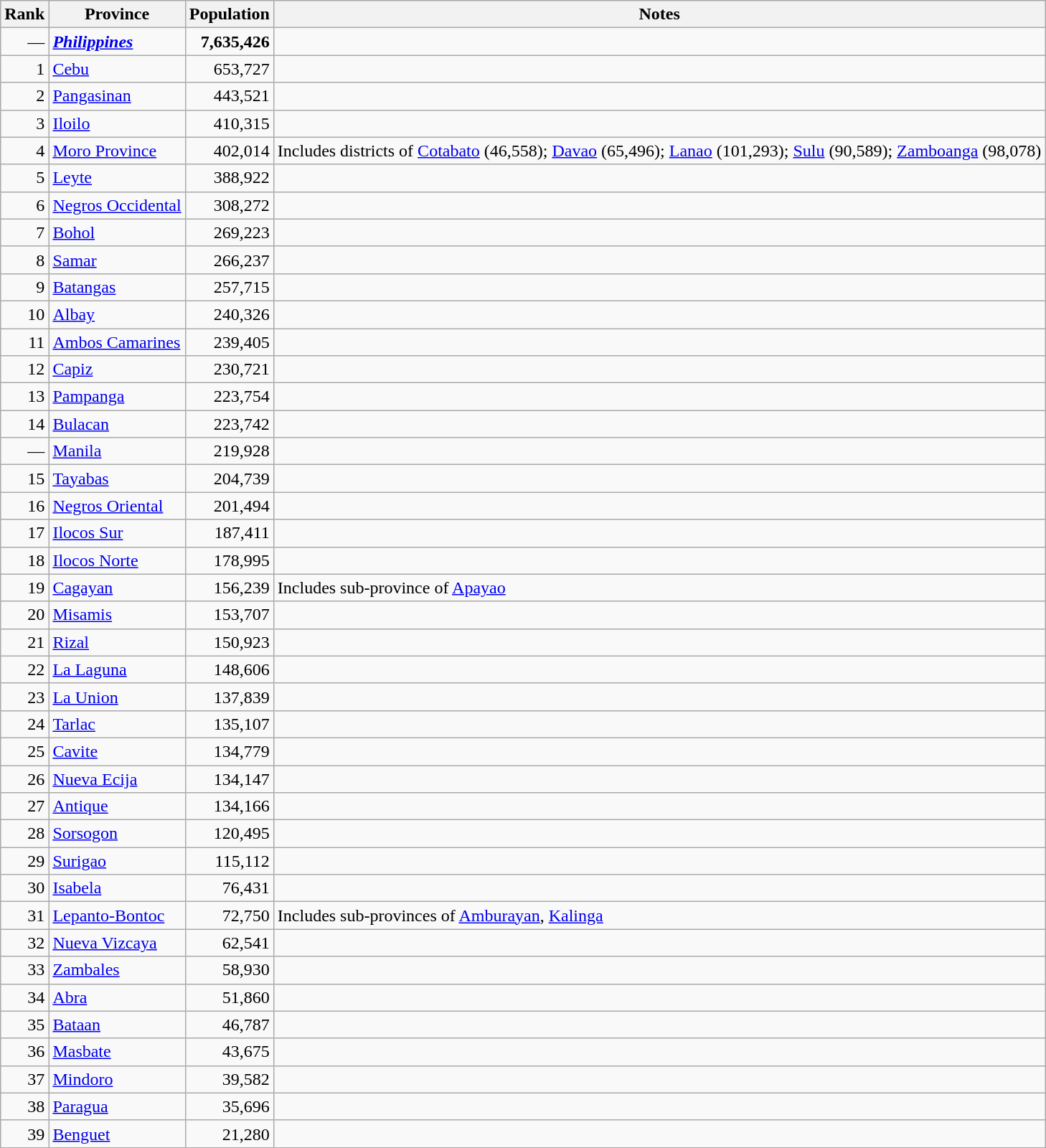<table class="wikitable sortable" style="text-align:right">
<tr>
<th>Rank</th>
<th>Province</th>
<th>Population</th>
<th class="unsortable">Notes</th>
</tr>
<tr>
<td>—</td>
<td align=left><strong><em><a href='#'>Philippines</a></em></strong></td>
<td><strong>7,635,426</strong></td>
<td></td>
</tr>
<tr>
<td>1</td>
<td align=left><a href='#'>Cebu</a></td>
<td>653,727</td>
<td></td>
</tr>
<tr>
<td>2</td>
<td align=left><a href='#'>Pangasinan</a></td>
<td>443,521</td>
<td></td>
</tr>
<tr>
<td>3</td>
<td align=left><a href='#'>Iloilo</a></td>
<td>410,315</td>
<td></td>
</tr>
<tr>
<td>4</td>
<td align=left><a href='#'>Moro Province</a></td>
<td>402,014</td>
<td align=left>Includes districts of <a href='#'>Cotabato</a> (46,558); <a href='#'>Davao</a> (65,496); <a href='#'>Lanao</a> (101,293); <a href='#'>Sulu</a> (90,589); <a href='#'>Zamboanga</a> (98,078)</td>
</tr>
<tr>
<td>5</td>
<td align=left><a href='#'>Leyte</a></td>
<td>388,922</td>
<td></td>
</tr>
<tr>
<td>6</td>
<td align=left><a href='#'>Negros Occidental</a></td>
<td>308,272</td>
<td></td>
</tr>
<tr>
<td>7</td>
<td align=left><a href='#'>Bohol</a></td>
<td>269,223</td>
<td></td>
</tr>
<tr>
<td>8</td>
<td align=left><a href='#'>Samar</a></td>
<td>266,237</td>
<td></td>
</tr>
<tr>
<td>9</td>
<td align=left><a href='#'>Batangas</a></td>
<td>257,715</td>
<td></td>
</tr>
<tr>
<td>10</td>
<td align=left><a href='#'>Albay</a></td>
<td>240,326</td>
<td></td>
</tr>
<tr>
<td>11</td>
<td align=left><a href='#'>Ambos Camarines</a></td>
<td>239,405</td>
<td></td>
</tr>
<tr>
<td>12</td>
<td align=left><a href='#'>Capiz</a></td>
<td>230,721</td>
<td></td>
</tr>
<tr>
<td>13</td>
<td align=left><a href='#'>Pampanga</a></td>
<td>223,754</td>
<td></td>
</tr>
<tr>
<td>14</td>
<td align=left><a href='#'>Bulacan</a></td>
<td>223,742</td>
<td></td>
</tr>
<tr>
<td>—</td>
<td align=left><a href='#'>Manila</a></td>
<td>219,928</td>
<td></td>
</tr>
<tr>
<td>15</td>
<td align=left><a href='#'>Tayabas</a></td>
<td>204,739</td>
<td></td>
</tr>
<tr>
<td>16</td>
<td align=left><a href='#'>Negros Oriental</a></td>
<td>201,494</td>
<td></td>
</tr>
<tr>
<td>17</td>
<td align=left><a href='#'>Ilocos Sur</a></td>
<td>187,411</td>
<td></td>
</tr>
<tr>
<td>18</td>
<td align=left><a href='#'>Ilocos Norte</a></td>
<td>178,995</td>
<td></td>
</tr>
<tr>
<td>19</td>
<td align=left><a href='#'>Cagayan</a></td>
<td>156,239</td>
<td align=left>Includes sub-province of <a href='#'>Apayao</a></td>
</tr>
<tr>
<td>20</td>
<td align=left><a href='#'>Misamis</a></td>
<td>153,707</td>
<td></td>
</tr>
<tr>
<td>21</td>
<td align=left><a href='#'>Rizal</a></td>
<td>150,923</td>
<td></td>
</tr>
<tr>
<td>22</td>
<td align=left><a href='#'>La Laguna</a></td>
<td>148,606</td>
<td></td>
</tr>
<tr>
<td>23</td>
<td align=left><a href='#'>La Union</a></td>
<td>137,839</td>
<td></td>
</tr>
<tr>
<td>24</td>
<td align=left><a href='#'>Tarlac</a></td>
<td>135,107</td>
<td></td>
</tr>
<tr>
<td>25</td>
<td align=left><a href='#'>Cavite</a></td>
<td>134,779</td>
<td></td>
</tr>
<tr>
<td>26</td>
<td align=left><a href='#'>Nueva Ecija</a></td>
<td>134,147</td>
<td></td>
</tr>
<tr>
<td>27</td>
<td align=left><a href='#'>Antique</a></td>
<td>134,166</td>
<td></td>
</tr>
<tr>
<td>28</td>
<td align=left><a href='#'>Sorsogon</a></td>
<td>120,495</td>
<td></td>
</tr>
<tr>
<td>29</td>
<td align=left><a href='#'>Surigao</a></td>
<td>115,112</td>
<td></td>
</tr>
<tr>
<td>30</td>
<td align=left><a href='#'>Isabela</a></td>
<td>76,431</td>
<td></td>
</tr>
<tr>
<td>31</td>
<td align=left><a href='#'>Lepanto-Bontoc</a></td>
<td>72,750</td>
<td align=left>Includes sub-provinces of <a href='#'>Amburayan</a>, <a href='#'>Kalinga</a></td>
</tr>
<tr>
<td>32</td>
<td align=left><a href='#'>Nueva Vizcaya</a></td>
<td>62,541</td>
<td></td>
</tr>
<tr>
<td>33</td>
<td align=left><a href='#'>Zambales</a></td>
<td>58,930</td>
<td></td>
</tr>
<tr>
<td>34</td>
<td align=left><a href='#'>Abra</a></td>
<td>51,860</td>
<td></td>
</tr>
<tr>
<td>35</td>
<td align=left><a href='#'>Bataan</a></td>
<td>46,787</td>
<td></td>
</tr>
<tr>
<td>36</td>
<td align=left><a href='#'>Masbate</a></td>
<td>43,675</td>
<td></td>
</tr>
<tr>
<td>37</td>
<td align=left><a href='#'>Mindoro</a></td>
<td>39,582</td>
<td></td>
</tr>
<tr>
<td>38</td>
<td align=left><a href='#'>Paragua</a></td>
<td>35,696</td>
<td></td>
</tr>
<tr>
<td>39</td>
<td align=left><a href='#'>Benguet</a></td>
<td>21,280</td>
<td></td>
</tr>
</table>
